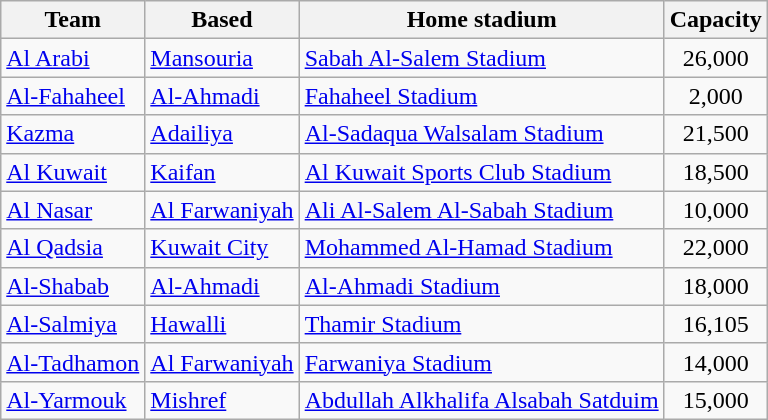<table class="wikitable sortable">
<tr>
<th>Team</th>
<th>Based</th>
<th>Home stadium</th>
<th>Capacity</th>
</tr>
<tr>
<td><a href='#'>Al Arabi</a></td>
<td><a href='#'>Mansouria</a></td>
<td><a href='#'>Sabah Al-Salem Stadium</a></td>
<td align=center>26,000</td>
</tr>
<tr>
<td><a href='#'>Al-Fahaheel</a></td>
<td><a href='#'>Al-Ahmadi</a></td>
<td><a href='#'>Fahaheel Stadium</a></td>
<td align=center>2,000</td>
</tr>
<tr>
<td><a href='#'>Kazma</a></td>
<td><a href='#'>Adailiya</a></td>
<td><a href='#'>Al-Sadaqua Walsalam Stadium</a></td>
<td align=center>21,500</td>
</tr>
<tr>
<td><a href='#'>Al Kuwait</a></td>
<td><a href='#'>Kaifan</a></td>
<td><a href='#'>Al Kuwait Sports Club Stadium</a></td>
<td align=center>18,500</td>
</tr>
<tr>
<td><a href='#'>Al Nasar</a></td>
<td><a href='#'>Al Farwaniyah</a></td>
<td><a href='#'>Ali Al-Salem Al-Sabah Stadium</a></td>
<td align=center>10,000</td>
</tr>
<tr>
<td><a href='#'>Al Qadsia</a></td>
<td><a href='#'>Kuwait City</a></td>
<td><a href='#'>Mohammed Al-Hamad Stadium</a></td>
<td align=center>22,000</td>
</tr>
<tr>
<td><a href='#'>Al-Shabab</a></td>
<td><a href='#'>Al-Ahmadi</a></td>
<td><a href='#'>Al-Ahmadi Stadium</a></td>
<td align=center>18,000</td>
</tr>
<tr>
<td><a href='#'>Al-Salmiya</a></td>
<td><a href='#'>Hawalli</a></td>
<td><a href='#'>Thamir Stadium</a></td>
<td align=center>16,105</td>
</tr>
<tr>
<td><a href='#'>Al-Tadhamon</a></td>
<td><a href='#'>Al Farwaniyah</a></td>
<td><a href='#'>Farwaniya Stadium</a></td>
<td align=center>14,000</td>
</tr>
<tr>
<td><a href='#'>Al-Yarmouk</a></td>
<td><a href='#'>Mishref</a></td>
<td><a href='#'>Abdullah Alkhalifa Alsabah Satduim</a></td>
<td align=center>15,000</td>
</tr>
</table>
